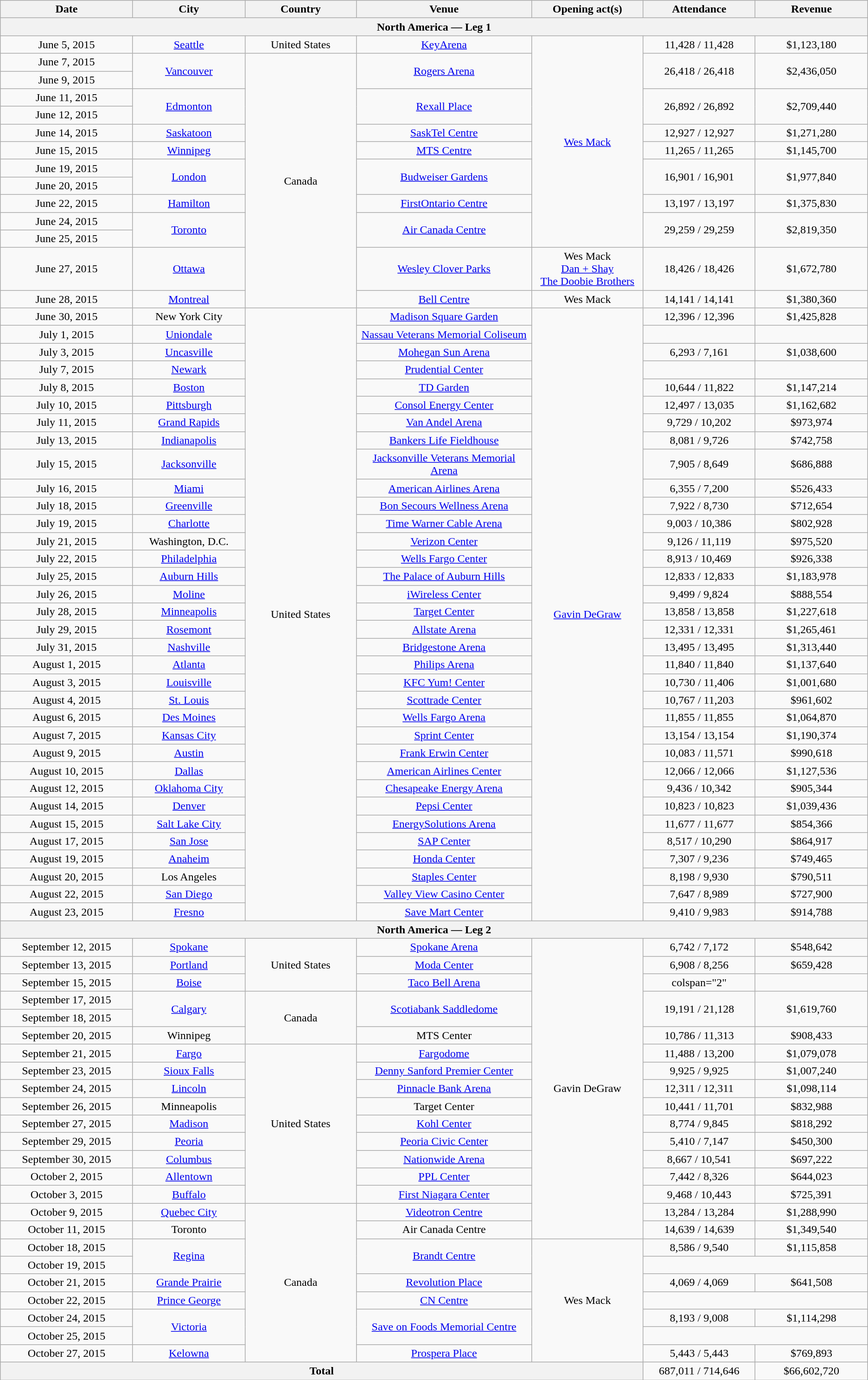<table class="wikitable" style="text-align:center;">
<tr>
<th scope="col" style="width:12em;">Date</th>
<th scope="col" style="width:10em;">City</th>
<th scope="col" style="width:10em;">Country</th>
<th scope="col" style="width:16em;">Venue</th>
<th scope="col" style="width:10em;">Opening act(s)</th>
<th scope="col" style="width:10em;">Attendance</th>
<th scope="col" style="width:10em;">Revenue</th>
</tr>
<tr>
<th colspan="7">North America — Leg 1</th>
</tr>
<tr>
<td>June 5, 2015</td>
<td><a href='#'>Seattle</a></td>
<td>United States</td>
<td><a href='#'>KeyArena</a></td>
<td rowspan="12"><a href='#'>Wes Mack</a></td>
<td>11,428 / 11,428</td>
<td>$1,123,180</td>
</tr>
<tr>
<td>June 7, 2015</td>
<td rowspan="2"><a href='#'>Vancouver</a></td>
<td rowspan="13">Canada</td>
<td rowspan="2"><a href='#'>Rogers Arena</a></td>
<td rowspan="2">26,418 / 26,418</td>
<td rowspan="2">$2,436,050</td>
</tr>
<tr>
<td>June 9, 2015</td>
</tr>
<tr>
<td>June 11, 2015</td>
<td rowspan="2"><a href='#'>Edmonton</a></td>
<td rowspan="2"><a href='#'>Rexall Place</a></td>
<td rowspan="2">26,892 / 26,892</td>
<td rowspan="2">$2,709,440</td>
</tr>
<tr>
<td>June 12, 2015</td>
</tr>
<tr>
<td>June 14, 2015</td>
<td><a href='#'>Saskatoon</a></td>
<td><a href='#'>SaskTel Centre</a></td>
<td>12,927 / 12,927</td>
<td>$1,271,280</td>
</tr>
<tr>
<td>June 15, 2015</td>
<td><a href='#'>Winnipeg</a></td>
<td><a href='#'>MTS Centre</a></td>
<td>11,265 / 11,265</td>
<td>$1,145,700</td>
</tr>
<tr>
<td>June 19, 2015</td>
<td rowspan="2"><a href='#'>London</a></td>
<td rowspan="2"><a href='#'>Budweiser Gardens</a></td>
<td rowspan="2">16,901 / 16,901</td>
<td rowspan="2">$1,977,840</td>
</tr>
<tr>
<td>June 20, 2015</td>
</tr>
<tr>
<td>June 22, 2015</td>
<td><a href='#'>Hamilton</a></td>
<td><a href='#'>FirstOntario Centre</a></td>
<td>13,197 / 13,197</td>
<td>$1,375,830</td>
</tr>
<tr>
<td>June 24, 2015</td>
<td rowspan="2"><a href='#'>Toronto</a></td>
<td rowspan="2"><a href='#'>Air Canada Centre</a></td>
<td rowspan="2">29,259 / 29,259</td>
<td rowspan="2">$2,819,350</td>
</tr>
<tr>
<td>June 25, 2015</td>
</tr>
<tr>
<td>June 27, 2015</td>
<td><a href='#'>Ottawa</a></td>
<td><a href='#'>Wesley Clover Parks</a></td>
<td>Wes Mack <br> <a href='#'>Dan + Shay</a> <br> <a href='#'>The Doobie Brothers</a></td>
<td>18,426 / 18,426</td>
<td>$1,672,780</td>
</tr>
<tr>
<td>June 28, 2015</td>
<td><a href='#'>Montreal</a></td>
<td><a href='#'>Bell Centre</a></td>
<td>Wes Mack</td>
<td>14,141 / 14,141</td>
<td>$1,380,360</td>
</tr>
<tr>
<td>June 30, 2015</td>
<td>New York City</td>
<td rowspan="34">United States</td>
<td><a href='#'>Madison Square Garden</a></td>
<td rowspan="34"><a href='#'>Gavin DeGraw</a></td>
<td>12,396 / 12,396</td>
<td>$1,425,828</td>
</tr>
<tr>
<td>July 1, 2015</td>
<td><a href='#'>Uniondale</a></td>
<td><a href='#'>Nassau Veterans Memorial Coliseum</a></td>
<td></td>
<td></td>
</tr>
<tr>
<td>July 3, 2015</td>
<td><a href='#'>Uncasville</a></td>
<td><a href='#'>Mohegan Sun Arena</a></td>
<td>6,293 / 7,161</td>
<td>$1,038,600</td>
</tr>
<tr>
<td>July 7, 2015</td>
<td><a href='#'>Newark</a></td>
<td><a href='#'>Prudential Center</a></td>
<td></td>
<td></td>
</tr>
<tr>
<td>July 8, 2015</td>
<td><a href='#'>Boston</a></td>
<td><a href='#'>TD Garden</a></td>
<td>10,644 / 11,822</td>
<td>$1,147,214</td>
</tr>
<tr>
<td>July 10, 2015</td>
<td><a href='#'>Pittsburgh</a></td>
<td><a href='#'>Consol Energy Center</a></td>
<td>12,497 / 13,035</td>
<td>$1,162,682</td>
</tr>
<tr>
<td>July 11, 2015</td>
<td><a href='#'>Grand Rapids</a></td>
<td><a href='#'>Van Andel Arena</a></td>
<td>9,729 / 10,202</td>
<td>$973,974</td>
</tr>
<tr>
<td>July 13, 2015</td>
<td><a href='#'>Indianapolis</a></td>
<td><a href='#'>Bankers Life Fieldhouse</a></td>
<td>8,081 / 9,726</td>
<td>$742,758</td>
</tr>
<tr>
<td>July 15, 2015</td>
<td><a href='#'>Jacksonville</a></td>
<td><a href='#'>Jacksonville Veterans Memorial Arena</a></td>
<td>7,905 / 8,649</td>
<td>$686,888</td>
</tr>
<tr>
<td>July 16, 2015</td>
<td><a href='#'>Miami</a></td>
<td><a href='#'>American Airlines Arena</a></td>
<td>6,355 / 7,200</td>
<td>$526,433</td>
</tr>
<tr>
<td>July 18, 2015</td>
<td><a href='#'>Greenville</a></td>
<td><a href='#'>Bon Secours Wellness Arena</a></td>
<td>7,922 / 8,730</td>
<td>$712,654</td>
</tr>
<tr>
<td>July 19, 2015</td>
<td><a href='#'>Charlotte</a></td>
<td><a href='#'>Time Warner Cable Arena</a></td>
<td>9,003 / 10,386</td>
<td>$802,928</td>
</tr>
<tr>
<td>July 21, 2015</td>
<td>Washington, D.C.</td>
<td><a href='#'>Verizon Center</a></td>
<td>9,126 / 11,119</td>
<td>$975,520</td>
</tr>
<tr>
<td>July 22, 2015</td>
<td><a href='#'>Philadelphia</a></td>
<td><a href='#'>Wells Fargo Center</a></td>
<td>8,913 / 10,469</td>
<td>$926,338</td>
</tr>
<tr>
<td>July 25, 2015</td>
<td><a href='#'>Auburn Hills</a></td>
<td><a href='#'>The Palace of Auburn Hills</a></td>
<td>12,833 / 12,833</td>
<td>$1,183,978</td>
</tr>
<tr>
<td>July 26, 2015</td>
<td><a href='#'>Moline</a></td>
<td><a href='#'>iWireless Center</a></td>
<td>9,499 / 9,824</td>
<td>$888,554</td>
</tr>
<tr>
<td>July 28, 2015</td>
<td><a href='#'>Minneapolis</a></td>
<td><a href='#'>Target Center</a></td>
<td>13,858 / 13,858</td>
<td>$1,227,618</td>
</tr>
<tr>
<td>July 29, 2015</td>
<td><a href='#'>Rosemont</a></td>
<td><a href='#'>Allstate Arena</a></td>
<td>12,331 / 12,331</td>
<td>$1,265,461</td>
</tr>
<tr>
<td>July 31, 2015</td>
<td><a href='#'>Nashville</a></td>
<td><a href='#'>Bridgestone Arena</a></td>
<td>13,495 / 13,495</td>
<td>$1,313,440</td>
</tr>
<tr>
<td>August 1, 2015</td>
<td><a href='#'>Atlanta</a></td>
<td><a href='#'>Philips Arena</a></td>
<td>11,840 / 11,840</td>
<td>$1,137,640</td>
</tr>
<tr>
<td>August 3, 2015</td>
<td><a href='#'>Louisville</a></td>
<td><a href='#'>KFC Yum! Center</a></td>
<td>10,730 / 11,406</td>
<td>$1,001,680</td>
</tr>
<tr>
<td>August 4, 2015</td>
<td><a href='#'>St. Louis</a></td>
<td><a href='#'>Scottrade Center</a></td>
<td>10,767 / 11,203</td>
<td>$961,602</td>
</tr>
<tr>
<td>August 6, 2015</td>
<td><a href='#'>Des Moines</a></td>
<td><a href='#'>Wells Fargo Arena</a></td>
<td>11,855 / 11,855</td>
<td>$1,064,870</td>
</tr>
<tr>
<td>August 7, 2015</td>
<td><a href='#'>Kansas City</a></td>
<td><a href='#'>Sprint Center</a></td>
<td>13,154 / 13,154</td>
<td>$1,190,374</td>
</tr>
<tr>
<td>August 9, 2015</td>
<td><a href='#'>Austin</a></td>
<td><a href='#'>Frank Erwin Center</a></td>
<td>10,083 / 11,571</td>
<td>$990,618</td>
</tr>
<tr>
<td>August 10, 2015</td>
<td><a href='#'>Dallas</a></td>
<td><a href='#'>American Airlines Center</a></td>
<td>12,066 / 12,066</td>
<td>$1,127,536</td>
</tr>
<tr>
<td>August 12, 2015</td>
<td><a href='#'>Oklahoma City</a></td>
<td><a href='#'>Chesapeake Energy Arena</a></td>
<td>9,436 / 10,342</td>
<td>$905,344</td>
</tr>
<tr>
<td>August 14, 2015</td>
<td><a href='#'>Denver</a></td>
<td><a href='#'>Pepsi Center</a></td>
<td>10,823 / 10,823</td>
<td>$1,039,436</td>
</tr>
<tr>
<td>August 15, 2015</td>
<td><a href='#'>Salt Lake City</a></td>
<td><a href='#'>EnergySolutions Arena</a></td>
<td>11,677 / 11,677</td>
<td>$854,366</td>
</tr>
<tr>
<td>August 17, 2015</td>
<td><a href='#'>San Jose</a></td>
<td><a href='#'>SAP Center</a></td>
<td>8,517 / 10,290</td>
<td>$864,917</td>
</tr>
<tr>
<td>August 19, 2015</td>
<td><a href='#'>Anaheim</a></td>
<td><a href='#'>Honda Center</a></td>
<td>7,307 / 9,236</td>
<td>$749,465</td>
</tr>
<tr>
<td>August 20, 2015</td>
<td>Los Angeles</td>
<td><a href='#'>Staples Center</a></td>
<td>8,198 / 9,930</td>
<td>$790,511</td>
</tr>
<tr>
<td>August 22, 2015</td>
<td><a href='#'>San Diego</a></td>
<td><a href='#'>Valley View Casino Center</a></td>
<td>7,647 / 8,989</td>
<td>$727,900</td>
</tr>
<tr>
<td>August 23, 2015</td>
<td><a href='#'>Fresno</a></td>
<td><a href='#'>Save Mart Center</a></td>
<td>9,410 / 9,983</td>
<td>$914,788</td>
</tr>
<tr>
<th colspan="7">North America — Leg 2</th>
</tr>
<tr>
<td>September 12, 2015</td>
<td><a href='#'>Spokane</a></td>
<td rowspan="3">United States</td>
<td><a href='#'>Spokane Arena</a></td>
<td rowspan="17">Gavin DeGraw</td>
<td>6,742 / 7,172</td>
<td>$548,642</td>
</tr>
<tr>
<td>September 13, 2015</td>
<td><a href='#'>Portland</a></td>
<td><a href='#'>Moda Center</a></td>
<td>6,908 / 8,256</td>
<td>$659,428</td>
</tr>
<tr>
<td>September 15, 2015</td>
<td><a href='#'>Boise</a></td>
<td><a href='#'>Taco Bell Arena</a></td>
<td>colspan="2" </td>
</tr>
<tr>
<td>September 17, 2015</td>
<td rowspan="2"><a href='#'>Calgary</a></td>
<td rowspan="3">Canada</td>
<td rowspan="2"><a href='#'>Scotiabank Saddledome</a></td>
<td rowspan="2">19,191 / 21,128</td>
<td rowspan="2">$1,619,760</td>
</tr>
<tr>
<td>September 18, 2015</td>
</tr>
<tr>
<td>September 20, 2015</td>
<td>Winnipeg</td>
<td>MTS Center</td>
<td>10,786 / 11,313</td>
<td>$908,433</td>
</tr>
<tr>
<td>September 21, 2015</td>
<td><a href='#'>Fargo</a></td>
<td rowspan="9">United States</td>
<td><a href='#'>Fargodome</a></td>
<td>11,488 / 13,200</td>
<td>$1,079,078</td>
</tr>
<tr>
<td>September 23, 2015</td>
<td><a href='#'>Sioux Falls</a></td>
<td><a href='#'>Denny Sanford Premier Center</a></td>
<td>9,925 / 9,925</td>
<td>$1,007,240</td>
</tr>
<tr>
<td>September 24, 2015</td>
<td><a href='#'>Lincoln</a></td>
<td><a href='#'>Pinnacle Bank Arena</a></td>
<td>12,311 / 12,311</td>
<td>$1,098,114</td>
</tr>
<tr>
<td>September 26, 2015</td>
<td>Minneapolis</td>
<td>Target Center</td>
<td>10,441 / 11,701</td>
<td>$832,988</td>
</tr>
<tr>
<td>September 27, 2015</td>
<td><a href='#'>Madison</a></td>
<td><a href='#'>Kohl Center</a></td>
<td>8,774 / 9,845</td>
<td>$818,292</td>
</tr>
<tr>
<td>September 29, 2015</td>
<td><a href='#'>Peoria</a></td>
<td><a href='#'>Peoria Civic Center</a></td>
<td>5,410 / 7,147</td>
<td>$450,300</td>
</tr>
<tr>
<td>September 30, 2015</td>
<td><a href='#'>Columbus</a></td>
<td><a href='#'>Nationwide Arena</a></td>
<td>8,667 / 10,541</td>
<td>$697,222</td>
</tr>
<tr>
<td>October 2, 2015</td>
<td><a href='#'>Allentown</a></td>
<td><a href='#'>PPL Center</a></td>
<td>7,442 / 8,326</td>
<td>$644,023</td>
</tr>
<tr>
<td>October 3, 2015</td>
<td><a href='#'>Buffalo</a></td>
<td><a href='#'>First Niagara Center</a></td>
<td>9,468 / 10,443</td>
<td>$725,391</td>
</tr>
<tr>
<td>October 9, 2015</td>
<td><a href='#'>Quebec City</a></td>
<td rowspan="9">Canada</td>
<td><a href='#'>Videotron Centre</a></td>
<td>13,284 / 13,284</td>
<td>$1,288,990</td>
</tr>
<tr>
<td>October 11, 2015</td>
<td>Toronto</td>
<td>Air Canada Centre</td>
<td>14,639 / 14,639</td>
<td>$1,349,540</td>
</tr>
<tr>
<td>October 18, 2015</td>
<td rowspan="2"><a href='#'>Regina</a></td>
<td rowspan="2"><a href='#'>Brandt Centre</a></td>
<td rowspan="7">Wes Mack</td>
<td>8,586 / 9,540</td>
<td>$1,115,858</td>
</tr>
<tr>
<td>October 19, 2015</td>
</tr>
<tr>
<td>October 21, 2015</td>
<td><a href='#'>Grande Prairie</a></td>
<td><a href='#'>Revolution Place</a></td>
<td>4,069 / 4,069</td>
<td>$641,508</td>
</tr>
<tr>
<td>October 22, 2015</td>
<td><a href='#'>Prince George</a></td>
<td><a href='#'>CN Centre</a></td>
</tr>
<tr>
<td>October 24, 2015</td>
<td rowspan="2"><a href='#'>Victoria</a></td>
<td rowspan="2"><a href='#'>Save on Foods Memorial Centre</a></td>
<td>8,193 / 9,008</td>
<td>$1,114,298</td>
</tr>
<tr>
<td>October 25, 2015</td>
</tr>
<tr>
<td>October 27, 2015</td>
<td><a href='#'>Kelowna</a></td>
<td><a href='#'>Prospera Place</a></td>
<td>5,443 / 5,443</td>
<td>$769,893</td>
</tr>
<tr>
<th colspan="5">Total</th>
<td>687,011 / 714,646</td>
<td>$66,602,720</td>
</tr>
</table>
